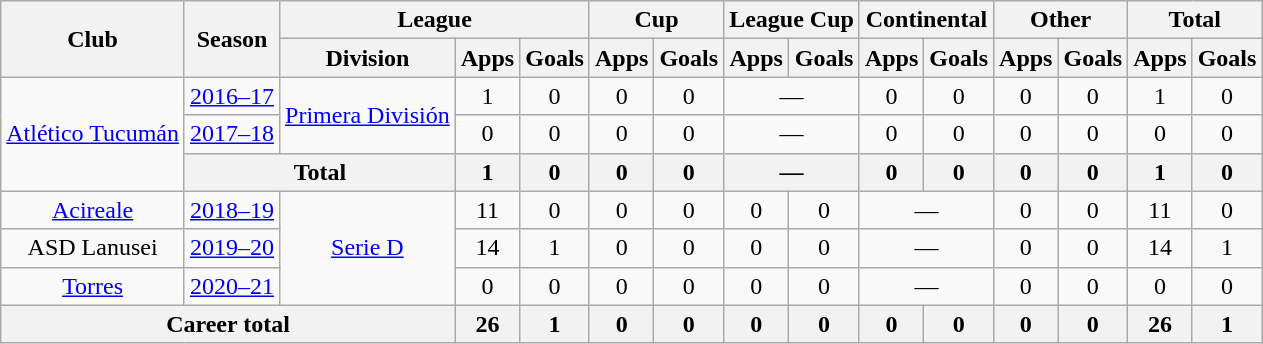<table class="wikitable" style="text-align:center">
<tr>
<th rowspan="2">Club</th>
<th rowspan="2">Season</th>
<th colspan="3">League</th>
<th colspan="2">Cup</th>
<th colspan="2">League Cup</th>
<th colspan="2">Continental</th>
<th colspan="2">Other</th>
<th colspan="2">Total</th>
</tr>
<tr>
<th>Division</th>
<th>Apps</th>
<th>Goals</th>
<th>Apps</th>
<th>Goals</th>
<th>Apps</th>
<th>Goals</th>
<th>Apps</th>
<th>Goals</th>
<th>Apps</th>
<th>Goals</th>
<th>Apps</th>
<th>Goals</th>
</tr>
<tr>
<td rowspan="3"><a href='#'>Atlético Tucumán</a></td>
<td><a href='#'>2016–17</a></td>
<td rowspan="2"><a href='#'>Primera División</a></td>
<td>1</td>
<td>0</td>
<td>0</td>
<td>0</td>
<td colspan="2">—</td>
<td>0</td>
<td>0</td>
<td>0</td>
<td>0</td>
<td>1</td>
<td>0</td>
</tr>
<tr>
<td><a href='#'>2017–18</a></td>
<td>0</td>
<td>0</td>
<td>0</td>
<td>0</td>
<td colspan="2">—</td>
<td>0</td>
<td>0</td>
<td>0</td>
<td>0</td>
<td>0</td>
<td>0</td>
</tr>
<tr>
<th colspan="2">Total</th>
<th>1</th>
<th>0</th>
<th>0</th>
<th>0</th>
<th colspan="2">—</th>
<th>0</th>
<th>0</th>
<th>0</th>
<th>0</th>
<th>1</th>
<th>0</th>
</tr>
<tr>
<td rowspan="1"><a href='#'>Acireale</a></td>
<td><a href='#'>2018–19</a></td>
<td rowspan="3"><a href='#'>Serie D</a></td>
<td>11</td>
<td>0</td>
<td>0</td>
<td>0</td>
<td>0</td>
<td>0</td>
<td colspan="2">—</td>
<td>0</td>
<td>0</td>
<td>11</td>
<td>0</td>
</tr>
<tr>
<td rowspan="1">ASD Lanusei</td>
<td><a href='#'>2019–20</a></td>
<td>14</td>
<td>1</td>
<td>0</td>
<td>0</td>
<td>0</td>
<td>0</td>
<td colspan="2">—</td>
<td>0</td>
<td>0</td>
<td>14</td>
<td>1</td>
</tr>
<tr>
<td rowspan="1"><a href='#'>Torres</a></td>
<td><a href='#'>2020–21</a></td>
<td>0</td>
<td>0</td>
<td>0</td>
<td>0</td>
<td>0</td>
<td>0</td>
<td colspan="2">—</td>
<td>0</td>
<td>0</td>
<td>0</td>
<td>0</td>
</tr>
<tr>
<th colspan="3">Career total</th>
<th>26</th>
<th>1</th>
<th>0</th>
<th>0</th>
<th>0</th>
<th>0</th>
<th>0</th>
<th>0</th>
<th>0</th>
<th>0</th>
<th>26</th>
<th>1</th>
</tr>
</table>
